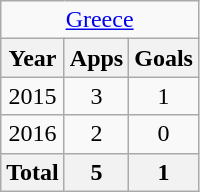<table class="wikitable" style="text-align:center">
<tr>
<td colspan="5"><a href='#'>Greece</a></td>
</tr>
<tr>
<th>Year</th>
<th>Apps</th>
<th>Goals</th>
</tr>
<tr>
<td>2015</td>
<td>3</td>
<td>1</td>
</tr>
<tr>
<td>2016</td>
<td>2</td>
<td>0</td>
</tr>
<tr>
<th>Total</th>
<th>5</th>
<th>1</th>
</tr>
</table>
